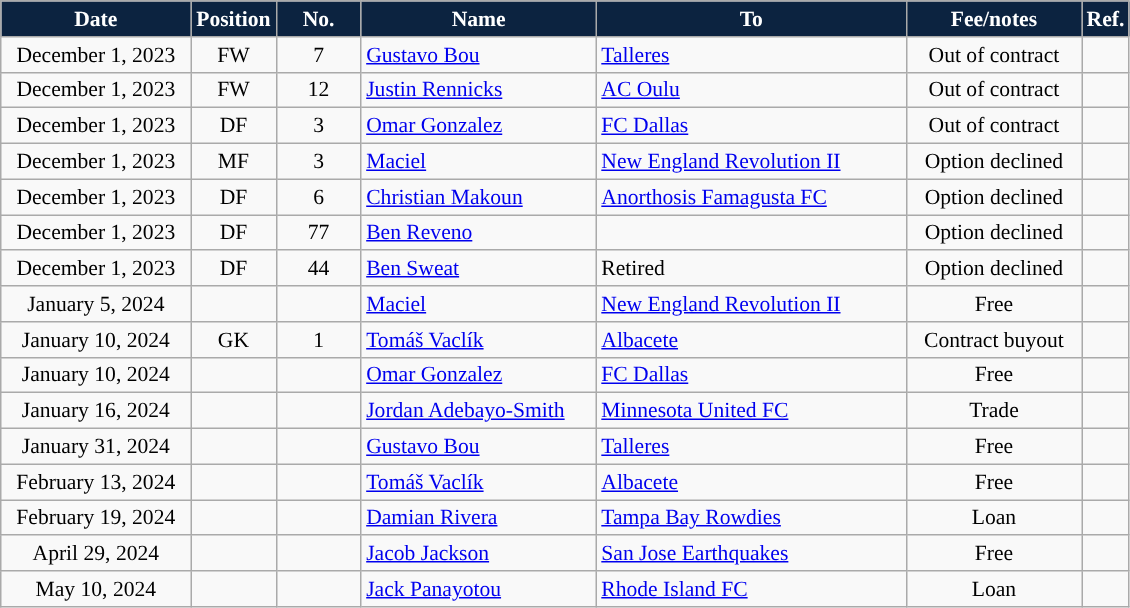<table class="wikitable" style="text-align:center; font-size:90%; ">
<tr>
<th style="background:#0C2340; color:#FFFFFF; width:120px;">Date</th>
<th style="background:#0C2340; color:#FFFFFF; width:50px;">Position</th>
<th style="background:#0C2340; color:#FFFFFF; width:50px;">No.</th>
<th style="background:#0C2340; color:#FFFFFF; width:150px;">Name</th>
<th style="background:#0C2340; color:#FFFFFF; width:200px;">To</th>
<th style="background:#0C2340; color:#FFFFFF; width:110px;">Fee/notes</th>
<th style="background:#0C2340; color:#FFFFFF; width:25px;">Ref.</th>
</tr>
<tr>
<td>December 1, 2023</td>
<td>FW</td>
<td>7</td>
<td align="left"> <a href='#'>Gustavo Bou</a></td>
<td align="left"> <a href='#'>Talleres</a></td>
<td>Out of contract</td>
<td></td>
</tr>
<tr>
<td>December 1, 2023</td>
<td>FW</td>
<td>12</td>
<td align="left"> <a href='#'>Justin Rennicks</a></td>
<td align="left"> <a href='#'>AC Oulu</a></td>
<td>Out of contract</td>
<td></td>
</tr>
<tr>
<td>December 1, 2023</td>
<td>DF</td>
<td>3</td>
<td align="left"> <a href='#'>Omar Gonzalez</a></td>
<td align="left"> <a href='#'>FC Dallas</a></td>
<td>Out of contract</td>
<td></td>
</tr>
<tr>
<td>December 1, 2023</td>
<td>MF</td>
<td>3</td>
<td align="left"> <a href='#'>Maciel</a></td>
<td align="left"> <a href='#'>New England Revolution II</a></td>
<td>Option declined</td>
<td></td>
</tr>
<tr>
<td>December 1, 2023</td>
<td>DF</td>
<td>6</td>
<td align="left"> <a href='#'>Christian Makoun</a></td>
<td align="left"> <a href='#'>Anorthosis Famagusta FC</a></td>
<td>Option declined</td>
<td></td>
</tr>
<tr>
<td>December 1, 2023</td>
<td>DF</td>
<td>77</td>
<td align="left"> <a href='#'>Ben Reveno</a></td>
<td align="left"></td>
<td>Option declined</td>
<td></td>
</tr>
<tr>
<td>December 1, 2023</td>
<td>DF</td>
<td>44</td>
<td align="left"> <a href='#'>Ben Sweat</a></td>
<td align="left">Retired</td>
<td>Option declined</td>
<td></td>
</tr>
<tr>
<td>January 5, 2024</td>
<td></td>
<td></td>
<td align="left"> <a href='#'>Maciel</a></td>
<td align="left"> <a href='#'>New England Revolution II</a></td>
<td>Free</td>
<td></td>
</tr>
<tr>
<td>January 10, 2024</td>
<td>GK</td>
<td>1</td>
<td align="left"> <a href='#'>Tomáš Vaclík</a></td>
<td align="left"> <a href='#'>Albacete</a></td>
<td>Contract buyout</td>
<td></td>
</tr>
<tr>
<td>January 10, 2024</td>
<td></td>
<td></td>
<td align="left"> <a href='#'>Omar Gonzalez</a></td>
<td align="left"> <a href='#'>FC Dallas</a></td>
<td>Free</td>
<td></td>
</tr>
<tr>
<td>January 16, 2024</td>
<td></td>
<td></td>
<td align="left"> <a href='#'>Jordan Adebayo-Smith</a></td>
<td align="left"> <a href='#'>Minnesota United FC</a></td>
<td>Trade</td>
<td></td>
</tr>
<tr>
<td>January 31, 2024</td>
<td></td>
<td></td>
<td align="left"> <a href='#'>Gustavo Bou</a></td>
<td align="left"> <a href='#'>Talleres</a></td>
<td>Free</td>
<td></td>
</tr>
<tr>
<td>February 13, 2024</td>
<td></td>
<td></td>
<td align="left"> <a href='#'>Tomáš Vaclík</a></td>
<td align="left"> <a href='#'>Albacete</a></td>
<td>Free</td>
<td></td>
</tr>
<tr>
<td>February 19, 2024</td>
<td></td>
<td></td>
<td align="left"> <a href='#'>Damian Rivera</a></td>
<td align="left"> <a href='#'>Tampa Bay Rowdies</a></td>
<td>Loan</td>
<td></td>
</tr>
<tr>
<td>April 29, 2024</td>
<td></td>
<td></td>
<td align="left"> <a href='#'>Jacob Jackson</a></td>
<td align="left"> <a href='#'>San Jose Earthquakes</a></td>
<td>Free</td>
<td></td>
</tr>
<tr>
<td>May 10, 2024</td>
<td></td>
<td></td>
<td align="left"> <a href='#'>Jack Panayotou</a></td>
<td align="left"> <a href='#'>Rhode Island FC</a></td>
<td>Loan</td>
<td></td>
</tr>
</table>
